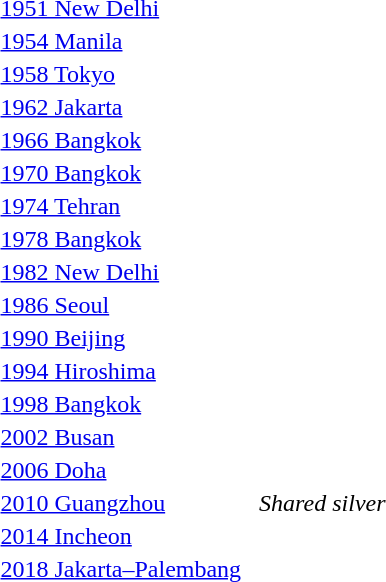<table>
<tr>
<td><a href='#'>1951 New Delhi</a></td>
<td></td>
<td></td>
<td></td>
</tr>
<tr>
<td><a href='#'>1954 Manila</a></td>
<td></td>
<td></td>
<td></td>
</tr>
<tr>
<td><a href='#'>1958 Tokyo</a></td>
<td></td>
<td></td>
<td></td>
</tr>
<tr>
<td><a href='#'>1962 Jakarta</a></td>
<td></td>
<td></td>
<td></td>
</tr>
<tr>
<td><a href='#'>1966 Bangkok</a></td>
<td></td>
<td></td>
<td></td>
</tr>
<tr>
<td><a href='#'>1970 Bangkok</a></td>
<td></td>
<td></td>
<td></td>
</tr>
<tr>
<td><a href='#'>1974 Tehran</a></td>
<td></td>
<td></td>
<td></td>
</tr>
<tr>
<td><a href='#'>1978 Bangkok</a></td>
<td></td>
<td></td>
<td></td>
</tr>
<tr>
<td><a href='#'>1982 New Delhi</a></td>
<td></td>
<td></td>
<td></td>
</tr>
<tr>
<td><a href='#'>1986 Seoul</a></td>
<td></td>
<td></td>
<td></td>
</tr>
<tr>
<td><a href='#'>1990 Beijing</a></td>
<td></td>
<td></td>
<td></td>
</tr>
<tr>
<td rowspan=2><a href='#'>1994 Hiroshima</a></td>
<td rowspan=2></td>
<td rowspan=2></td>
<td></td>
</tr>
<tr>
<td></td>
</tr>
<tr>
<td><a href='#'>1998 Bangkok</a></td>
<td></td>
<td></td>
<td></td>
</tr>
<tr>
<td><a href='#'>2002 Busan</a></td>
<td></td>
<td></td>
<td></td>
</tr>
<tr>
<td><a href='#'>2006 Doha</a></td>
<td></td>
<td></td>
<td></td>
</tr>
<tr>
<td rowspan=2><a href='#'>2010 Guangzhou</a></td>
<td rowspan=2></td>
<td></td>
<td rowspan=2><em>Shared silver</em></td>
</tr>
<tr>
<td></td>
</tr>
<tr>
<td><a href='#'>2014 Incheon</a></td>
<td></td>
<td></td>
<td></td>
</tr>
<tr>
<td><a href='#'>2018 Jakarta–Palembang</a></td>
<td></td>
<td></td>
<td></td>
</tr>
</table>
